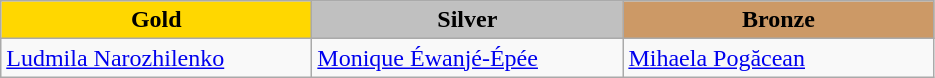<table class="wikitable" style="text-align:left">
<tr align="center">
<td width=200 bgcolor=gold><strong>Gold</strong></td>
<td width=200 bgcolor=silver><strong>Silver</strong></td>
<td width=200 bgcolor=CC9966><strong>Bronze</strong></td>
</tr>
<tr>
<td><a href='#'>Ludmila Narozhilenko</a><br><em></em></td>
<td><a href='#'>Monique Éwanjé-Épée</a><br><em></em></td>
<td><a href='#'>Mihaela Pogăcean</a><br><em></em></td>
</tr>
</table>
